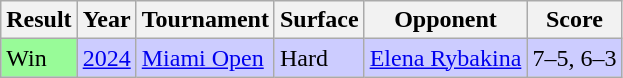<table class="sortable wikitable">
<tr>
<th>Result</th>
<th>Year</th>
<th>Tournament</th>
<th>Surface</th>
<th>Opponent</th>
<th class="unsortable">Score</th>
</tr>
<tr style="background:#ccf;">
<td bgcolor=98FB98>Win</td>
<td><a href='#'>2024</a></td>
<td><a href='#'>Miami Open</a></td>
<td>Hard</td>
<td> <a href='#'>Elena Rybakina</a></td>
<td>7–5, 6–3</td>
</tr>
</table>
